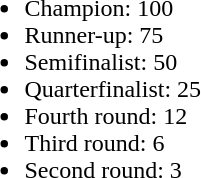<table style="float:left; margin-right:1em">
<tr>
<td><br><ul><li>Champion: 100</li><li>Runner-up: 75</li><li>Semifinalist: 50</li><li>Quarterfinalist: 25</li><li>Fourth round: 12</li><li>Third round: 6</li><li>Second round: 3</li></ul></td>
</tr>
</table>
